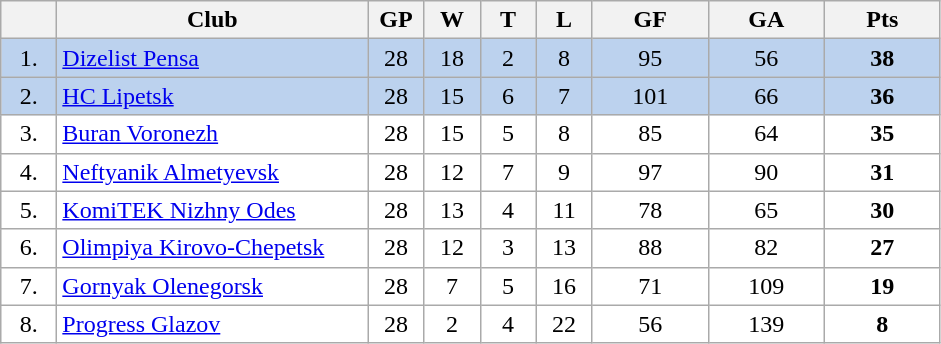<table class="wikitable">
<tr>
<th width="30"></th>
<th width="200">Club</th>
<th width="30">GP</th>
<th width="30">W</th>
<th width="30">T</th>
<th width="30">L</th>
<th width="70">GF</th>
<th width="70">GA</th>
<th width="70">Pts</th>
</tr>
<tr bgcolor="#BCD2EE" align="center">
<td>1.</td>
<td align="left"><a href='#'>Dizelist Pensa</a></td>
<td>28</td>
<td>18</td>
<td>2</td>
<td>8</td>
<td>95</td>
<td>56</td>
<td><strong>38</strong></td>
</tr>
<tr bgcolor="#BCD2EE" align="center">
<td>2.</td>
<td align="left"><a href='#'>HC Lipetsk</a></td>
<td>28</td>
<td>15</td>
<td>6</td>
<td>7</td>
<td>101</td>
<td>66</td>
<td><strong>36</strong></td>
</tr>
<tr bgcolor="#FFFFFF" align="center">
<td>3.</td>
<td align="left"><a href='#'>Buran Voronezh</a></td>
<td>28</td>
<td>15</td>
<td>5</td>
<td>8</td>
<td>85</td>
<td>64</td>
<td><strong>35</strong></td>
</tr>
<tr bgcolor="#FFFFFF" align="center">
<td>4.</td>
<td align="left"><a href='#'>Neftyanik Almetyevsk</a></td>
<td>28</td>
<td>12</td>
<td>7</td>
<td>9</td>
<td>97</td>
<td>90</td>
<td><strong>31</strong></td>
</tr>
<tr bgcolor="#FFFFFF" align="center">
<td>5.</td>
<td align="left"><a href='#'>KomiTEK Nizhny Odes</a></td>
<td>28</td>
<td>13</td>
<td>4</td>
<td>11</td>
<td>78</td>
<td>65</td>
<td><strong>30</strong></td>
</tr>
<tr bgcolor="#FFFFFF" align="center">
<td>6.</td>
<td align="left"><a href='#'>Olimpiya Kirovo-Chepetsk</a></td>
<td>28</td>
<td>12</td>
<td>3</td>
<td>13</td>
<td>88</td>
<td>82</td>
<td><strong>27</strong></td>
</tr>
<tr bgcolor="#FFFFFF" align="center">
<td>7.</td>
<td align="left"><a href='#'>Gornyak Olenegorsk</a></td>
<td>28</td>
<td>7</td>
<td>5</td>
<td>16</td>
<td>71</td>
<td>109</td>
<td><strong>19</strong></td>
</tr>
<tr bgcolor="#FFFFFF" align="center">
<td>8.</td>
<td align="left"><a href='#'>Progress Glazov</a></td>
<td>28</td>
<td>2</td>
<td>4</td>
<td>22</td>
<td>56</td>
<td>139</td>
<td><strong>8</strong></td>
</tr>
</table>
